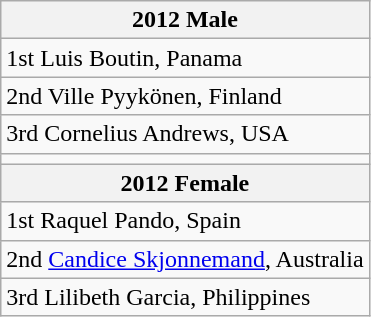<table class="wikitable" style="float:left; margin-right:1em">
<tr>
<th>2012 Male</th>
</tr>
<tr>
<td>1st Luis Boutin, Panama</td>
</tr>
<tr>
<td>2nd Ville Pyykönen, Finland</td>
</tr>
<tr>
<td>3rd Cornelius Andrews, USA</td>
</tr>
<tr>
<td></td>
</tr>
<tr>
<th>2012 Female</th>
</tr>
<tr>
<td>1st Raquel Pando, Spain</td>
</tr>
<tr>
<td>2nd <a href='#'>Candice Skjonnemand</a>, Australia</td>
</tr>
<tr>
<td>3rd Lilibeth Garcia, Philippines</td>
</tr>
</table>
